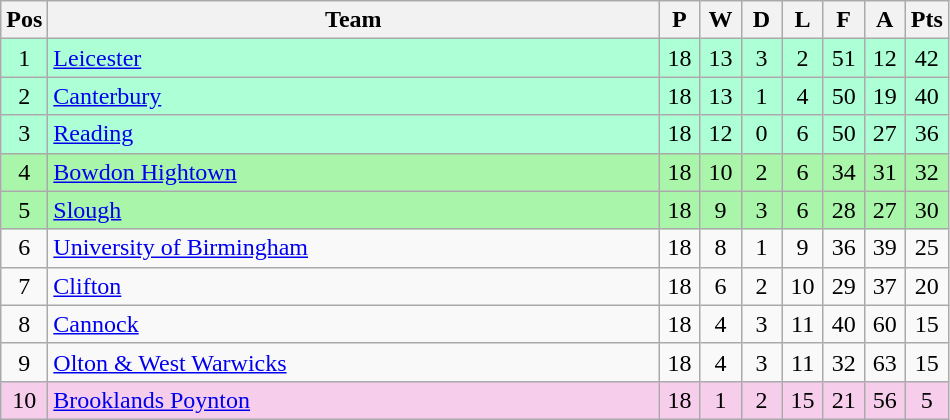<table class="wikitable" style="font-size: 100%">
<tr>
<th width=20>Pos</th>
<th width=400>Team</th>
<th width=20>P</th>
<th width=20>W</th>
<th width=20>D</th>
<th width=20>L</th>
<th width=20>F</th>
<th width=20>A</th>
<th width=20>Pts</th>
</tr>
<tr align=center style="background: #ADFFD6;">
<td>1</td>
<td align="left"><a href='#'>Leicester</a></td>
<td>18</td>
<td>13</td>
<td>3</td>
<td>2</td>
<td>51</td>
<td>12</td>
<td>42</td>
</tr>
<tr align=center style="background: #ADFFD6;">
<td>2</td>
<td align="left"><a href='#'>Canterbury</a></td>
<td>18</td>
<td>13</td>
<td>1</td>
<td>4</td>
<td>50</td>
<td>19</td>
<td>40</td>
</tr>
<tr align=center style="background: #ADFFD6;">
<td>3</td>
<td align="left"><a href='#'>Reading</a></td>
<td>18</td>
<td>12</td>
<td>0</td>
<td>6</td>
<td>50</td>
<td>27</td>
<td>36</td>
</tr>
<tr align=center style="background: #A9F5A9;">
<td>4</td>
<td align="left"><a href='#'>Bowdon Hightown</a></td>
<td>18</td>
<td>10</td>
<td>2</td>
<td>6</td>
<td>34</td>
<td>31</td>
<td>32</td>
</tr>
<tr align=center style="background: #A9F5A9;">
<td>5</td>
<td align="left"><a href='#'>Slough</a></td>
<td>18</td>
<td>9</td>
<td>3</td>
<td>6</td>
<td>28</td>
<td>27</td>
<td>30</td>
</tr>
<tr align=center>
<td>6</td>
<td align="left"><a href='#'>University of Birmingham</a></td>
<td>18</td>
<td>8</td>
<td>1</td>
<td>9</td>
<td>36</td>
<td>39</td>
<td>25</td>
</tr>
<tr align=center>
<td>7</td>
<td align="left"><a href='#'>Clifton</a></td>
<td>18</td>
<td>6</td>
<td>2</td>
<td>10</td>
<td>29</td>
<td>37</td>
<td>20</td>
</tr>
<tr align=center>
<td>8</td>
<td align="left"><a href='#'>Cannock</a></td>
<td>18</td>
<td>4</td>
<td>3</td>
<td>11</td>
<td>40</td>
<td>60</td>
<td>15</td>
</tr>
<tr align=center>
<td>9</td>
<td align="left"><a href='#'>Olton & West Warwicks</a></td>
<td>18</td>
<td>4</td>
<td>3</td>
<td>11</td>
<td>32</td>
<td>63</td>
<td>15</td>
</tr>
<tr align=center style="background: #F6CEEC;">
<td>10</td>
<td align="left"><a href='#'>Brooklands Poynton</a></td>
<td>18</td>
<td>1</td>
<td>2</td>
<td>15</td>
<td>21</td>
<td>56</td>
<td>5</td>
</tr>
</table>
